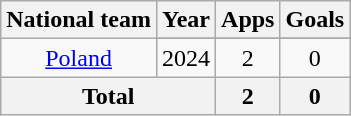<table class=wikitable style=text-align:center>
<tr>
<th>National team</th>
<th>Year</th>
<th>Apps</th>
<th>Goals</th>
</tr>
<tr>
<td rowspan="2"><a href='#'>Poland</a></td>
</tr>
<tr>
<td>2024</td>
<td>2</td>
<td>0</td>
</tr>
<tr>
<th colspan="2">Total</th>
<th>2</th>
<th>0</th>
</tr>
</table>
